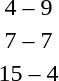<table style="text-align:center">
<tr>
<th width=200></th>
<th width=100></th>
<th width=200></th>
</tr>
<tr>
<td align=right></td>
<td>4 – 9</td>
<td align=left><strong></strong></td>
</tr>
<tr>
<td align=right><strong></strong></td>
<td>7 – 7</td>
<td align=left><strong></strong></td>
</tr>
<tr>
<td align=right><strong></strong></td>
<td>15 – 4</td>
<td align=left></td>
</tr>
</table>
